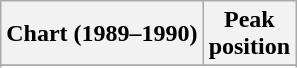<table class="wikitable sortable">
<tr>
<th align="left">Chart (1989–1990)</th>
<th align="center">Peak<br>position</th>
</tr>
<tr>
</tr>
<tr>
</tr>
</table>
